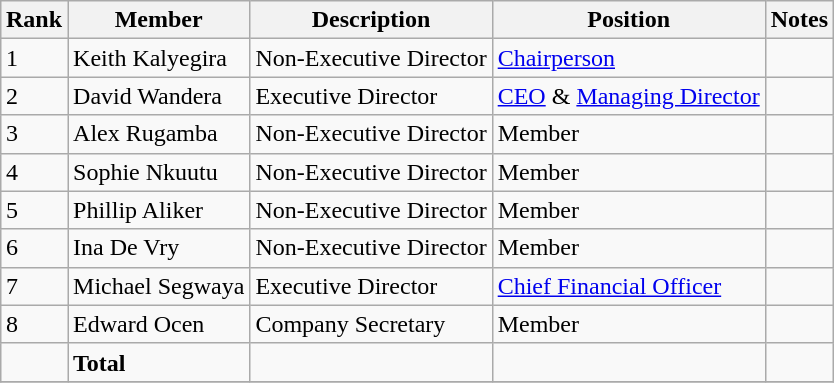<table class="wikitable sortable" style="margin: 0.5em auto">
<tr>
<th>Rank</th>
<th>Member</th>
<th>Description</th>
<th>Position</th>
<th>Notes</th>
</tr>
<tr>
<td>1</td>
<td>Keith Kalyegira</td>
<td>Non-Executive Director</td>
<td><a href='#'>Chairperson</a></td>
<td></td>
</tr>
<tr>
<td>2</td>
<td>David Wandera</td>
<td>Executive Director</td>
<td><a href='#'>CEO</a> & <a href='#'>Managing Director</a></td>
<td></td>
</tr>
<tr>
<td>3</td>
<td>Alex Rugamba</td>
<td>Non-Executive Director</td>
<td>Member</td>
<td></td>
</tr>
<tr>
<td>4</td>
<td>Sophie Nkuutu</td>
<td>Non-Executive Director</td>
<td>Member</td>
<td></td>
</tr>
<tr>
<td>5</td>
<td>Phillip Aliker</td>
<td>Non-Executive Director</td>
<td>Member</td>
<td></td>
</tr>
<tr>
<td>6</td>
<td>Ina De Vry</td>
<td>Non-Executive Director</td>
<td>Member</td>
<td></td>
</tr>
<tr>
<td>7</td>
<td>Michael Segwaya</td>
<td>Executive Director</td>
<td><a href='#'>Chief Financial Officer</a></td>
<td></td>
</tr>
<tr>
<td>8</td>
<td>Edward Ocen</td>
<td>Company Secretary</td>
<td>Member</td>
<td></td>
</tr>
<tr>
<td></td>
<td><strong>Total</strong></td>
<td></td>
<td><strong> </strong></td>
<td></td>
</tr>
<tr>
</tr>
</table>
